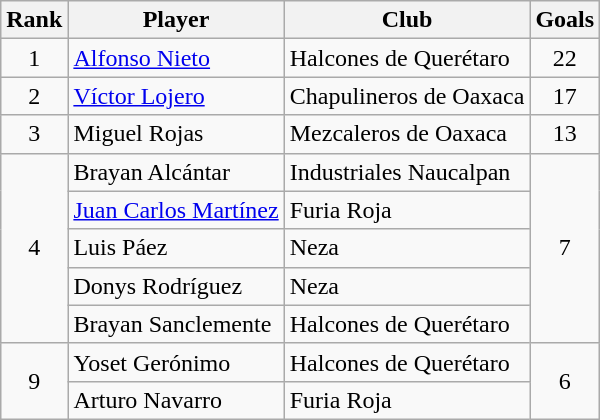<table class="wikitable">
<tr>
<th>Rank</th>
<th>Player</th>
<th>Club</th>
<th>Goals</th>
</tr>
<tr>
<td align=center rowspan=1>1</td>
<td> <a href='#'>Alfonso Nieto</a></td>
<td>Halcones de Querétaro</td>
<td align=center rowspan=1>22</td>
</tr>
<tr>
<td align=center rowspan=1>2</td>
<td> <a href='#'>Víctor Lojero</a></td>
<td>Chapulineros de Oaxaca</td>
<td align=center rowspan=1>17</td>
</tr>
<tr>
<td align=center rowspan=1>3</td>
<td> Miguel Rojas</td>
<td>Mezcaleros de Oaxaca</td>
<td align=center rowspan=1>13</td>
</tr>
<tr>
<td align=center rowspan=5>4</td>
<td> Brayan Alcántar</td>
<td>Industriales Naucalpan</td>
<td align=center rowspan=5>7</td>
</tr>
<tr>
<td> <a href='#'>Juan Carlos Martínez</a></td>
<td>Furia Roja</td>
</tr>
<tr>
<td> Luis Páez</td>
<td>Neza</td>
</tr>
<tr>
<td> Donys Rodríguez</td>
<td>Neza</td>
</tr>
<tr>
<td> Brayan Sanclemente</td>
<td>Halcones de Querétaro</td>
</tr>
<tr>
<td align=center rowspan=2>9</td>
<td> Yoset Gerónimo</td>
<td>Halcones de Querétaro</td>
<td align=center rowspan=2>6</td>
</tr>
<tr>
<td> Arturo Navarro</td>
<td>Furia Roja</td>
</tr>
</table>
